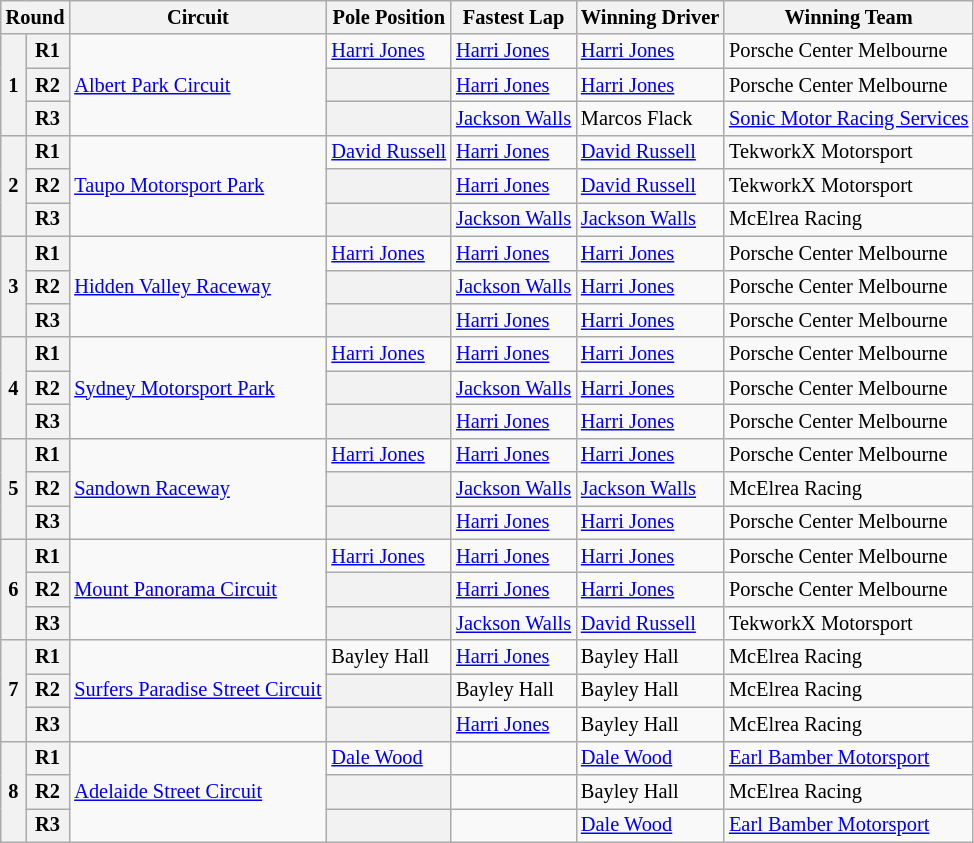<table class="wikitable" style=font-size:85%;>
<tr>
<th colspan="2">Round</th>
<th>Circuit</th>
<th>Pole Position</th>
<th>Fastest Lap</th>
<th>Winning Driver</th>
<th>Winning Team</th>
</tr>
<tr>
<th rowspan="3">1</th>
<th>R1</th>
<td rowspan="3"> <a href='#'>Albert Park Circuit</a></td>
<td> <a href='#'>Harri Jones</a></td>
<td> <a href='#'>Harri Jones</a></td>
<td> <a href='#'>Harri Jones</a></td>
<td> Porsche Center Melbourne</td>
</tr>
<tr>
<th>R2</th>
<th></th>
<td> <a href='#'>Harri Jones</a></td>
<td> <a href='#'>Harri Jones</a></td>
<td> Porsche Center Melbourne</td>
</tr>
<tr>
<th>R3</th>
<th></th>
<td> <a href='#'>Jackson Walls</a></td>
<td> Marcos Flack</td>
<td> <a href='#'>Sonic Motor Racing Services</a></td>
</tr>
<tr>
<th rowspan="3">2</th>
<th>R1</th>
<td rowspan="3"> <a href='#'>Taupo Motorsport Park</a></td>
<td> <a href='#'>David Russell</a></td>
<td> <a href='#'>Harri Jones</a></td>
<td> <a href='#'>David Russell</a></td>
<td> TekworkX Motorsport</td>
</tr>
<tr>
<th>R2</th>
<th></th>
<td> <a href='#'>Harri Jones</a></td>
<td> <a href='#'>David Russell</a></td>
<td> TekworkX Motorsport</td>
</tr>
<tr>
<th>R3</th>
<th></th>
<td> <a href='#'>Jackson Walls</a></td>
<td> <a href='#'>Jackson Walls</a></td>
<td> McElrea Racing</td>
</tr>
<tr>
<th rowspan="3">3</th>
<th>R1</th>
<td rowspan="3"> <a href='#'>Hidden Valley Raceway</a></td>
<td> <a href='#'>Harri Jones</a></td>
<td> <a href='#'>Harri Jones</a></td>
<td> <a href='#'>Harri Jones</a></td>
<td> Porsche Center Melbourne</td>
</tr>
<tr>
<th>R2</th>
<th></th>
<td> <a href='#'>Jackson Walls</a></td>
<td> <a href='#'>Harri Jones</a></td>
<td> Porsche Center Melbourne</td>
</tr>
<tr>
<th>R3</th>
<th></th>
<td> <a href='#'>Harri Jones</a></td>
<td> <a href='#'>Harri Jones</a></td>
<td> Porsche Center Melbourne</td>
</tr>
<tr>
<th rowspan="3">4</th>
<th>R1</th>
<td rowspan="3"> <a href='#'>Sydney Motorsport Park</a></td>
<td> <a href='#'>Harri Jones</a></td>
<td> <a href='#'>Harri Jones</a></td>
<td> <a href='#'>Harri Jones</a></td>
<td> Porsche Center Melbourne</td>
</tr>
<tr>
<th>R2</th>
<th></th>
<td> <a href='#'>Jackson Walls</a></td>
<td> <a href='#'>Harri Jones</a></td>
<td> Porsche Center Melbourne</td>
</tr>
<tr>
<th>R3</th>
<th></th>
<td> <a href='#'>Harri Jones</a></td>
<td> <a href='#'>Harri Jones</a></td>
<td> Porsche Center Melbourne</td>
</tr>
<tr>
<th rowspan="3">5</th>
<th>R1</th>
<td rowspan="3"> <a href='#'>Sandown Raceway</a></td>
<td> <a href='#'>Harri Jones</a></td>
<td> <a href='#'>Harri Jones</a></td>
<td> <a href='#'>Harri Jones</a></td>
<td> Porsche Center Melbourne</td>
</tr>
<tr>
<th>R2</th>
<th></th>
<td> <a href='#'>Jackson Walls</a></td>
<td> <a href='#'>Jackson Walls</a></td>
<td> McElrea Racing</td>
</tr>
<tr>
<th>R3</th>
<th></th>
<td> <a href='#'>Harri Jones</a></td>
<td> <a href='#'>Harri Jones</a></td>
<td> Porsche Center Melbourne</td>
</tr>
<tr>
<th rowspan="3">6</th>
<th>R1</th>
<td rowspan="3"> <a href='#'>Mount Panorama Circuit</a></td>
<td> <a href='#'>Harri Jones</a></td>
<td> <a href='#'>Harri Jones</a></td>
<td> <a href='#'>Harri Jones</a></td>
<td> Porsche Center Melbourne</td>
</tr>
<tr>
<th>R2</th>
<th></th>
<td> <a href='#'>Harri Jones</a></td>
<td> <a href='#'>Harri Jones</a></td>
<td> Porsche Center Melbourne</td>
</tr>
<tr>
<th>R3</th>
<th></th>
<td> <a href='#'>Jackson Walls</a></td>
<td> <a href='#'>David Russell</a></td>
<td> TekworkX Motorsport</td>
</tr>
<tr>
<th rowspan="3">7</th>
<th>R1</th>
<td rowspan="3"> <a href='#'>Surfers Paradise Street Circuit</a></td>
<td> Bayley Hall</td>
<td> <a href='#'>Harri Jones</a></td>
<td> Bayley Hall</td>
<td> McElrea Racing</td>
</tr>
<tr>
<th>R2</th>
<th></th>
<td> Bayley Hall</td>
<td> Bayley Hall</td>
<td> McElrea Racing</td>
</tr>
<tr>
<th>R3</th>
<th></th>
<td> <a href='#'>Harri Jones</a></td>
<td> Bayley Hall</td>
<td> McElrea Racing</td>
</tr>
<tr>
<th rowspan="3">8</th>
<th>R1</th>
<td rowspan="3"> <a href='#'>Adelaide Street Circuit</a></td>
<td> <a href='#'>Dale Wood</a></td>
<td></td>
<td> <a href='#'>Dale Wood</a></td>
<td> <a href='#'>Earl Bamber Motorsport</a></td>
</tr>
<tr>
<th>R2</th>
<th></th>
<td></td>
<td> Bayley Hall</td>
<td> McElrea Racing</td>
</tr>
<tr>
<th>R3</th>
<th></th>
<td></td>
<td> <a href='#'>Dale Wood</a></td>
<td> <a href='#'>Earl Bamber Motorsport</a></td>
</tr>
</table>
